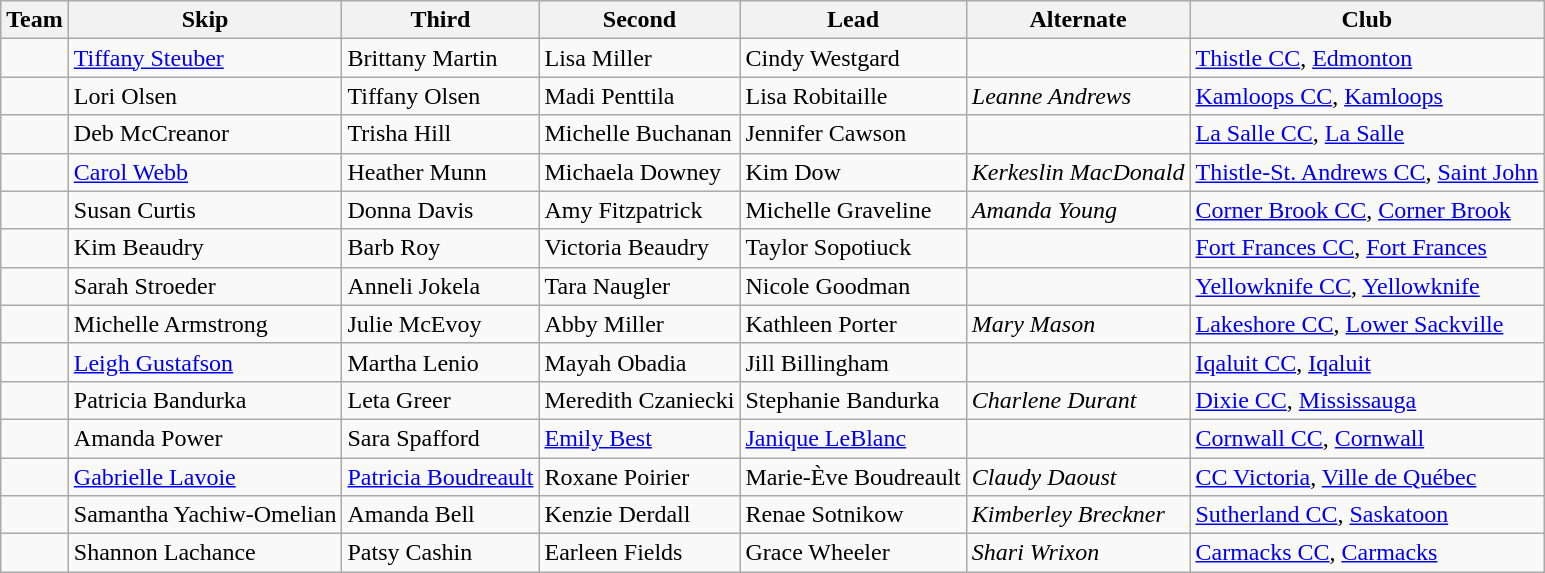<table class="wikitable">
<tr>
<th scope="col">Team</th>
<th scope="col">Skip</th>
<th scope="col">Third</th>
<th scope="col">Second</th>
<th scope="col">Lead</th>
<th scope="col">Alternate</th>
<th scope="col">Club</th>
</tr>
<tr>
<td></td>
<td><a href='#'>Tiffany Steuber</a></td>
<td>Brittany Martin</td>
<td>Lisa Miller</td>
<td>Cindy Westgard</td>
<td></td>
<td><a href='#'>Thistle CC</a>, <a href='#'>Edmonton</a></td>
</tr>
<tr>
<td></td>
<td>Lori Olsen</td>
<td>Tiffany Olsen</td>
<td>Madi Penttila</td>
<td>Lisa Robitaille</td>
<td><em>Leanne Andrews</em></td>
<td><a href='#'>Kamloops CC</a>, <a href='#'>Kamloops</a></td>
</tr>
<tr>
<td></td>
<td>Deb McCreanor</td>
<td>Trisha Hill</td>
<td>Michelle Buchanan</td>
<td>Jennifer Cawson</td>
<td></td>
<td><a href='#'>La Salle CC</a>, <a href='#'>La Salle</a></td>
</tr>
<tr>
<td></td>
<td><a href='#'>Carol Webb</a></td>
<td>Heather Munn</td>
<td>Michaela Downey</td>
<td>Kim Dow</td>
<td><em>Kerkeslin MacDonald</em></td>
<td><a href='#'>Thistle-St. Andrews CC</a>, <a href='#'>Saint John</a></td>
</tr>
<tr>
<td></td>
<td>Susan Curtis</td>
<td>Donna Davis</td>
<td>Amy Fitzpatrick</td>
<td>Michelle Graveline</td>
<td><em>Amanda Young</em></td>
<td><a href='#'>Corner Brook CC</a>, <a href='#'>Corner Brook</a></td>
</tr>
<tr>
<td></td>
<td>Kim Beaudry</td>
<td>Barb Roy</td>
<td>Victoria Beaudry</td>
<td>Taylor Sopotiuck</td>
<td></td>
<td><a href='#'>Fort Frances CC</a>, <a href='#'>Fort Frances</a></td>
</tr>
<tr>
<td></td>
<td>Sarah Stroeder</td>
<td>Anneli Jokela</td>
<td>Tara Naugler</td>
<td>Nicole Goodman</td>
<td></td>
<td><a href='#'>Yellowknife CC</a>, <a href='#'>Yellowknife</a></td>
</tr>
<tr>
<td></td>
<td>Michelle Armstrong</td>
<td>Julie McEvoy</td>
<td>Abby Miller</td>
<td>Kathleen Porter</td>
<td><em>Mary Mason</em></td>
<td><a href='#'>Lakeshore CC</a>, <a href='#'>Lower Sackville</a></td>
</tr>
<tr>
<td></td>
<td><a href='#'>Leigh Gustafson</a></td>
<td>Martha Lenio</td>
<td>Mayah Obadia</td>
<td>Jill Billingham</td>
<td></td>
<td><a href='#'>Iqaluit CC</a>, <a href='#'>Iqaluit</a></td>
</tr>
<tr>
<td></td>
<td>Patricia Bandurka</td>
<td>Leta Greer</td>
<td>Meredith Czaniecki</td>
<td>Stephanie Bandurka</td>
<td><em>Charlene Durant</em></td>
<td><a href='#'>Dixie CC</a>, <a href='#'>Mississauga</a></td>
</tr>
<tr>
<td></td>
<td>Amanda Power</td>
<td>Sara Spafford</td>
<td><a href='#'>Emily Best</a></td>
<td><a href='#'>Janique LeBlanc</a></td>
<td></td>
<td><a href='#'>Cornwall CC</a>, <a href='#'>Cornwall</a></td>
</tr>
<tr>
<td></td>
<td><a href='#'>Gabrielle Lavoie</a></td>
<td><a href='#'>Patricia Boudreault</a></td>
<td>Roxane Poirier</td>
<td>Marie-Ève Boudreault</td>
<td><em>Claudy Daoust</em></td>
<td><a href='#'>CC Victoria</a>, <a href='#'>Ville de Québec</a></td>
</tr>
<tr>
<td></td>
<td>Samantha Yachiw-Omelian</td>
<td>Amanda Bell</td>
<td>Kenzie Derdall</td>
<td>Renae Sotnikow</td>
<td><em>Kimberley Breckner</em></td>
<td><a href='#'>Sutherland CC</a>, <a href='#'>Saskatoon</a></td>
</tr>
<tr>
<td></td>
<td>Shannon Lachance</td>
<td>Patsy Cashin</td>
<td>Earleen Fields</td>
<td>Grace Wheeler</td>
<td><em>Shari Wrixon</em></td>
<td><a href='#'>Carmacks CC</a>, <a href='#'>Carmacks</a></td>
</tr>
</table>
